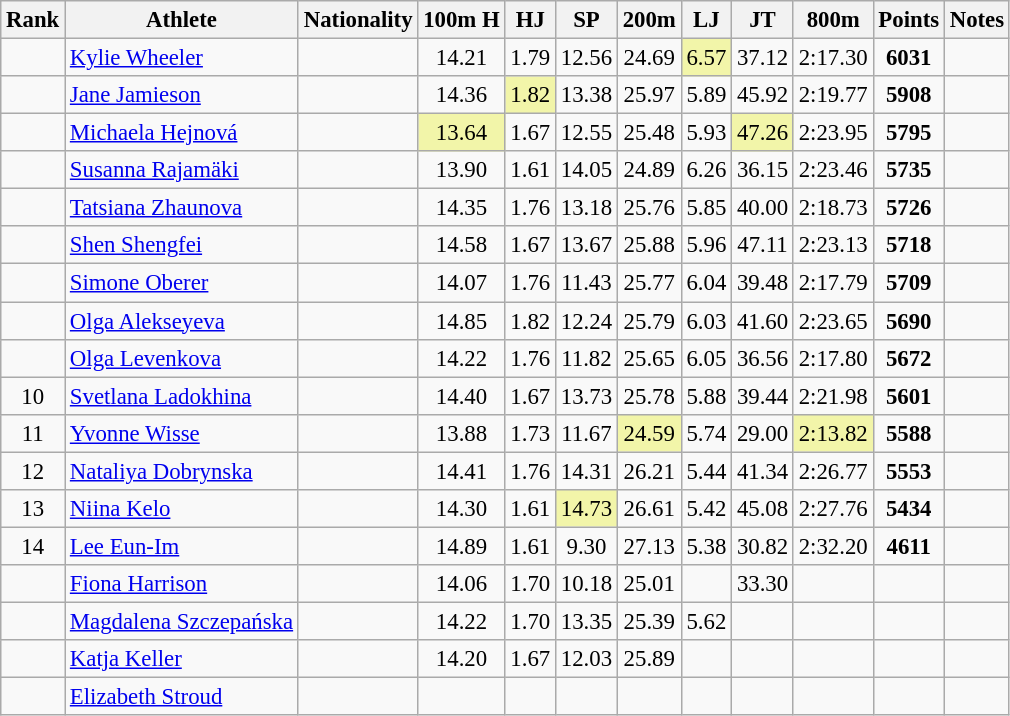<table class="wikitable sortable" style=" text-align:center; font-size:95%;">
<tr>
<th>Rank</th>
<th>Athlete</th>
<th>Nationality</th>
<th>100m H</th>
<th>HJ</th>
<th>SP</th>
<th>200m</th>
<th>LJ</th>
<th>JT</th>
<th>800m</th>
<th>Points</th>
<th>Notes</th>
</tr>
<tr>
<td></td>
<td align=left><a href='#'>Kylie Wheeler</a></td>
<td align=left></td>
<td>14.21</td>
<td>1.79</td>
<td>12.56</td>
<td>24.69</td>
<td bgcolor=#F2F5A9>6.57</td>
<td>37.12</td>
<td>2:17.30</td>
<td><strong>6031</strong></td>
<td></td>
</tr>
<tr>
<td></td>
<td align=left><a href='#'>Jane Jamieson</a></td>
<td align=left></td>
<td>14.36</td>
<td bgcolor=#F2F5A9>1.82</td>
<td>13.38</td>
<td>25.97</td>
<td>5.89</td>
<td>45.92</td>
<td>2:19.77</td>
<td><strong>5908</strong></td>
<td></td>
</tr>
<tr>
<td></td>
<td align=left><a href='#'>Michaela Hejnová</a></td>
<td align=left></td>
<td bgcolor=#F2F5A9>13.64</td>
<td>1.67</td>
<td>12.55</td>
<td>25.48</td>
<td>5.93</td>
<td bgcolor=#F2F5A9>47.26</td>
<td>2:23.95</td>
<td><strong>5795</strong></td>
<td></td>
</tr>
<tr>
<td></td>
<td align=left><a href='#'>Susanna Rajamäki</a></td>
<td align=left></td>
<td>13.90</td>
<td>1.61</td>
<td>14.05</td>
<td>24.89</td>
<td>6.26</td>
<td>36.15</td>
<td>2:23.46</td>
<td><strong>5735</strong></td>
<td></td>
</tr>
<tr>
<td></td>
<td align=left><a href='#'>Tatsiana Zhaunova</a></td>
<td align=left></td>
<td>14.35</td>
<td>1.76</td>
<td>13.18</td>
<td>25.76</td>
<td>5.85</td>
<td>40.00</td>
<td>2:18.73</td>
<td><strong>5726</strong></td>
<td></td>
</tr>
<tr>
<td></td>
<td align=left><a href='#'>Shen Shengfei</a></td>
<td align=left></td>
<td>14.58</td>
<td>1.67</td>
<td>13.67</td>
<td>25.88</td>
<td>5.96</td>
<td>47.11</td>
<td>2:23.13</td>
<td><strong>5718</strong></td>
<td></td>
</tr>
<tr>
<td></td>
<td align=left><a href='#'>Simone Oberer</a></td>
<td align=left></td>
<td>14.07</td>
<td>1.76</td>
<td>11.43</td>
<td>25.77</td>
<td>6.04</td>
<td>39.48</td>
<td>2:17.79</td>
<td><strong>5709</strong></td>
<td></td>
</tr>
<tr>
<td></td>
<td align=left><a href='#'>Olga Alekseyeva</a></td>
<td align=left></td>
<td>14.85</td>
<td>1.82</td>
<td>12.24</td>
<td>25.79</td>
<td>6.03</td>
<td>41.60</td>
<td>2:23.65</td>
<td><strong>5690</strong></td>
<td></td>
</tr>
<tr>
<td></td>
<td align=left><a href='#'>Olga Levenkova</a></td>
<td align=left></td>
<td>14.22</td>
<td>1.76</td>
<td>11.82</td>
<td>25.65</td>
<td>6.05</td>
<td>36.56</td>
<td>2:17.80</td>
<td><strong>5672</strong></td>
<td></td>
</tr>
<tr>
<td>10</td>
<td align=left><a href='#'>Svetlana Ladokhina</a></td>
<td align=left></td>
<td>14.40</td>
<td>1.67</td>
<td>13.73</td>
<td>25.78</td>
<td>5.88</td>
<td>39.44</td>
<td>2:21.98</td>
<td><strong>5601</strong></td>
<td></td>
</tr>
<tr>
<td>11</td>
<td align=left><a href='#'>Yvonne Wisse</a></td>
<td align=left></td>
<td>13.88</td>
<td>1.73</td>
<td>11.67</td>
<td bgcolor=#F2F5A9>24.59</td>
<td>5.74</td>
<td>29.00</td>
<td bgcolor=#F2F5A9>2:13.82</td>
<td><strong>5588</strong></td>
<td></td>
</tr>
<tr>
<td>12</td>
<td align=left><a href='#'>Nataliya Dobrynska</a></td>
<td align=left></td>
<td>14.41</td>
<td>1.76</td>
<td>14.31</td>
<td>26.21</td>
<td>5.44</td>
<td>41.34</td>
<td>2:26.77</td>
<td><strong>5553</strong></td>
<td></td>
</tr>
<tr>
<td>13</td>
<td align=left><a href='#'>Niina Kelo</a></td>
<td align=left></td>
<td>14.30</td>
<td>1.61</td>
<td bgcolor=#F2F5A9>14.73</td>
<td>26.61</td>
<td>5.42</td>
<td>45.08</td>
<td>2:27.76</td>
<td><strong>5434</strong></td>
<td></td>
</tr>
<tr>
<td>14</td>
<td align=left><a href='#'>Lee Eun-Im</a></td>
<td align=left></td>
<td>14.89</td>
<td>1.61</td>
<td>9.30</td>
<td>27.13</td>
<td>5.38</td>
<td>30.82</td>
<td>2:32.20</td>
<td><strong>4611</strong></td>
<td></td>
</tr>
<tr>
<td></td>
<td align=left><a href='#'>Fiona Harrison</a></td>
<td align=left></td>
<td>14.06</td>
<td>1.70</td>
<td>10.18</td>
<td>25.01</td>
<td></td>
<td>33.30</td>
<td></td>
<td><strong></strong></td>
<td></td>
</tr>
<tr>
<td></td>
<td align=left><a href='#'>Magdalena Szczepańska</a></td>
<td align=left></td>
<td>14.22</td>
<td>1.70</td>
<td>13.35</td>
<td>25.39</td>
<td>5.62</td>
<td></td>
<td></td>
<td><strong></strong></td>
<td></td>
</tr>
<tr>
<td></td>
<td align=left><a href='#'>Katja Keller</a></td>
<td align=left></td>
<td>14.20</td>
<td>1.67</td>
<td>12.03</td>
<td>25.89</td>
<td></td>
<td></td>
<td></td>
<td><strong></strong></td>
<td></td>
</tr>
<tr>
<td></td>
<td align=left><a href='#'>Elizabeth Stroud</a></td>
<td align=left></td>
<td></td>
<td></td>
<td></td>
<td></td>
<td></td>
<td></td>
<td></td>
<td><strong></strong></td>
<td></td>
</tr>
</table>
